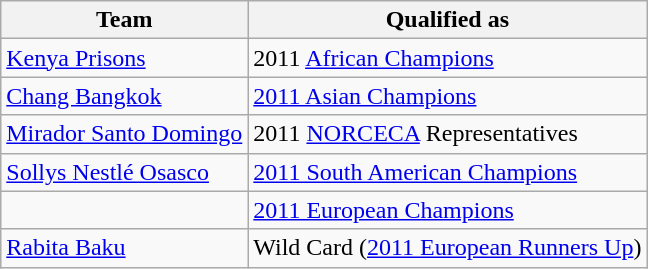<table class="wikitable">
<tr>
<th>Team</th>
<th>Qualified as</th>
</tr>
<tr>
<td> <a href='#'>Kenya Prisons</a></td>
<td>2011 <a href='#'>African Champions</a></td>
</tr>
<tr>
<td> <a href='#'>Chang Bangkok</a></td>
<td><a href='#'>2011 Asian Champions</a></td>
</tr>
<tr>
<td> <a href='#'>Mirador Santo Domingo</a></td>
<td>2011 <a href='#'>NORCECA</a> Representatives</td>
</tr>
<tr>
<td> <a href='#'>Sollys Nestlé Osasco</a></td>
<td><a href='#'>2011 South American Champions</a></td>
</tr>
<tr>
<td> </td>
<td><a href='#'>2011 European Champions</a></td>
</tr>
<tr>
<td> <a href='#'>Rabita Baku</a></td>
<td>Wild Card (<a href='#'>2011 European Runners Up</a>)</td>
</tr>
</table>
